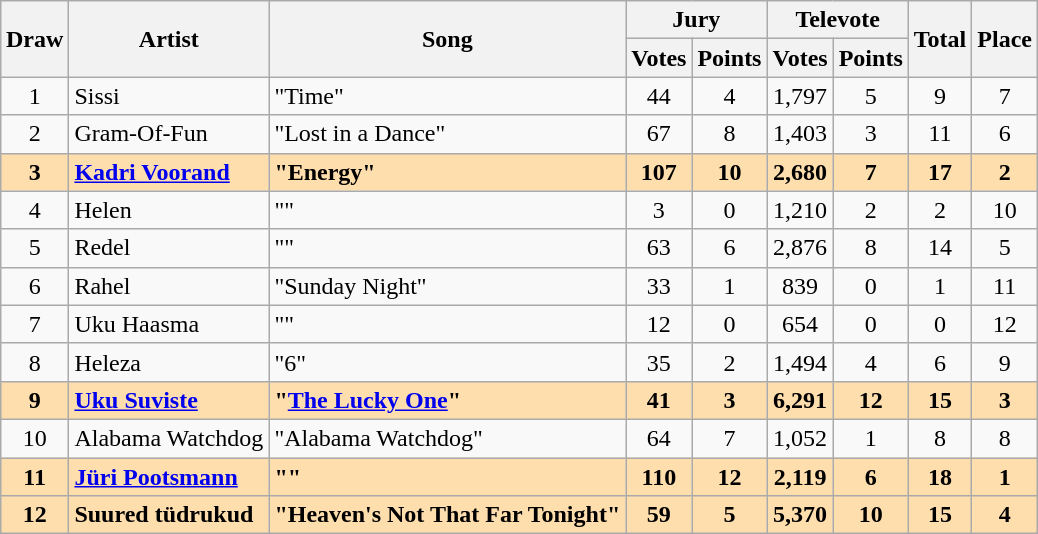<table class="sortable wikitable" style="margin: 1em auto 1em auto; text-align:center;">
<tr>
<th rowspan="2">Draw</th>
<th rowspan="2">Artist</th>
<th rowspan="2">Song</th>
<th colspan="2">Jury</th>
<th colspan="2">Televote</th>
<th rowspan="2">Total</th>
<th rowspan="2">Place</th>
</tr>
<tr>
<th>Votes</th>
<th>Points</th>
<th>Votes</th>
<th>Points</th>
</tr>
<tr>
<td>1</td>
<td align="left">Sissi</td>
<td align="left">"Time"</td>
<td>44</td>
<td>4</td>
<td>1,797</td>
<td>5</td>
<td>9</td>
<td>7</td>
</tr>
<tr>
<td>2</td>
<td align="left">Gram-Of-Fun</td>
<td align="left">"Lost in a Dance"</td>
<td>67</td>
<td>8</td>
<td>1,403</td>
<td>3</td>
<td>11</td>
<td>6</td>
</tr>
<tr style="font-weight:bold; background:navajowhite;">
<td>3</td>
<td align="left"><a href='#'>Kadri Voorand</a></td>
<td align="left">"Energy"</td>
<td>107</td>
<td>10</td>
<td>2,680</td>
<td>7</td>
<td>17</td>
<td>2</td>
</tr>
<tr>
<td>4</td>
<td align="left">Helen</td>
<td align="left">""</td>
<td>3</td>
<td>0</td>
<td>1,210</td>
<td>2</td>
<td>2</td>
<td>10</td>
</tr>
<tr>
<td>5</td>
<td align="left">Redel</td>
<td align="left">""</td>
<td>63</td>
<td>6</td>
<td>2,876</td>
<td>8</td>
<td>14</td>
<td>5</td>
</tr>
<tr>
<td>6</td>
<td align="left">Rahel</td>
<td align="left">"Sunday Night"</td>
<td>33</td>
<td>1</td>
<td>839</td>
<td>0</td>
<td>1</td>
<td>11</td>
</tr>
<tr>
<td>7</td>
<td align="left">Uku Haasma</td>
<td align="left">""</td>
<td>12</td>
<td>0</td>
<td>654</td>
<td>0</td>
<td>0</td>
<td>12</td>
</tr>
<tr>
<td>8</td>
<td align="left">Heleza</td>
<td align="left">"6"</td>
<td>35</td>
<td>2</td>
<td>1,494</td>
<td>4</td>
<td>6</td>
<td>9</td>
</tr>
<tr style="font-weight:bold; background:navajowhite;">
<td>9</td>
<td align="left"><a href='#'>Uku Suviste</a></td>
<td align="left">"<a href='#'>The Lucky One</a>"</td>
<td>41</td>
<td>3</td>
<td>6,291</td>
<td>12</td>
<td>15</td>
<td>3</td>
</tr>
<tr>
<td>10</td>
<td align="left">Alabama Watchdog</td>
<td align="left">"Alabama Watchdog"</td>
<td>64</td>
<td>7</td>
<td>1,052</td>
<td>1</td>
<td>8</td>
<td>8</td>
</tr>
<tr style="font-weight:bold; background:navajowhite;">
<td>11</td>
<td align="left"><a href='#'>Jüri Pootsmann</a></td>
<td align="left">""</td>
<td>110</td>
<td>12</td>
<td>2,119</td>
<td>6</td>
<td>18</td>
<td>1</td>
</tr>
<tr style="font-weight:bold; background:navajowhite;">
<td>12</td>
<td align="left">Suured tüdrukud</td>
<td align="left">"Heaven's Not That Far Tonight"</td>
<td>59</td>
<td>5</td>
<td>5,370</td>
<td>10</td>
<td>15</td>
<td>4</td>
</tr>
</table>
